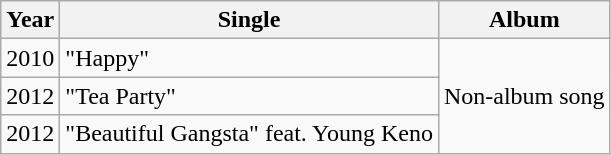<table class="wikitable">
<tr>
<th>Year</th>
<th>Single</th>
<th>Album</th>
</tr>
<tr>
<td>2010</td>
<td>"Happy"</td>
<td rowspan="3">Non-album song</td>
</tr>
<tr>
<td>2012</td>
<td>"Tea Party"</td>
</tr>
<tr>
<td>2012</td>
<td>"Beautiful Gangsta" feat. Young Keno</td>
</tr>
</table>
